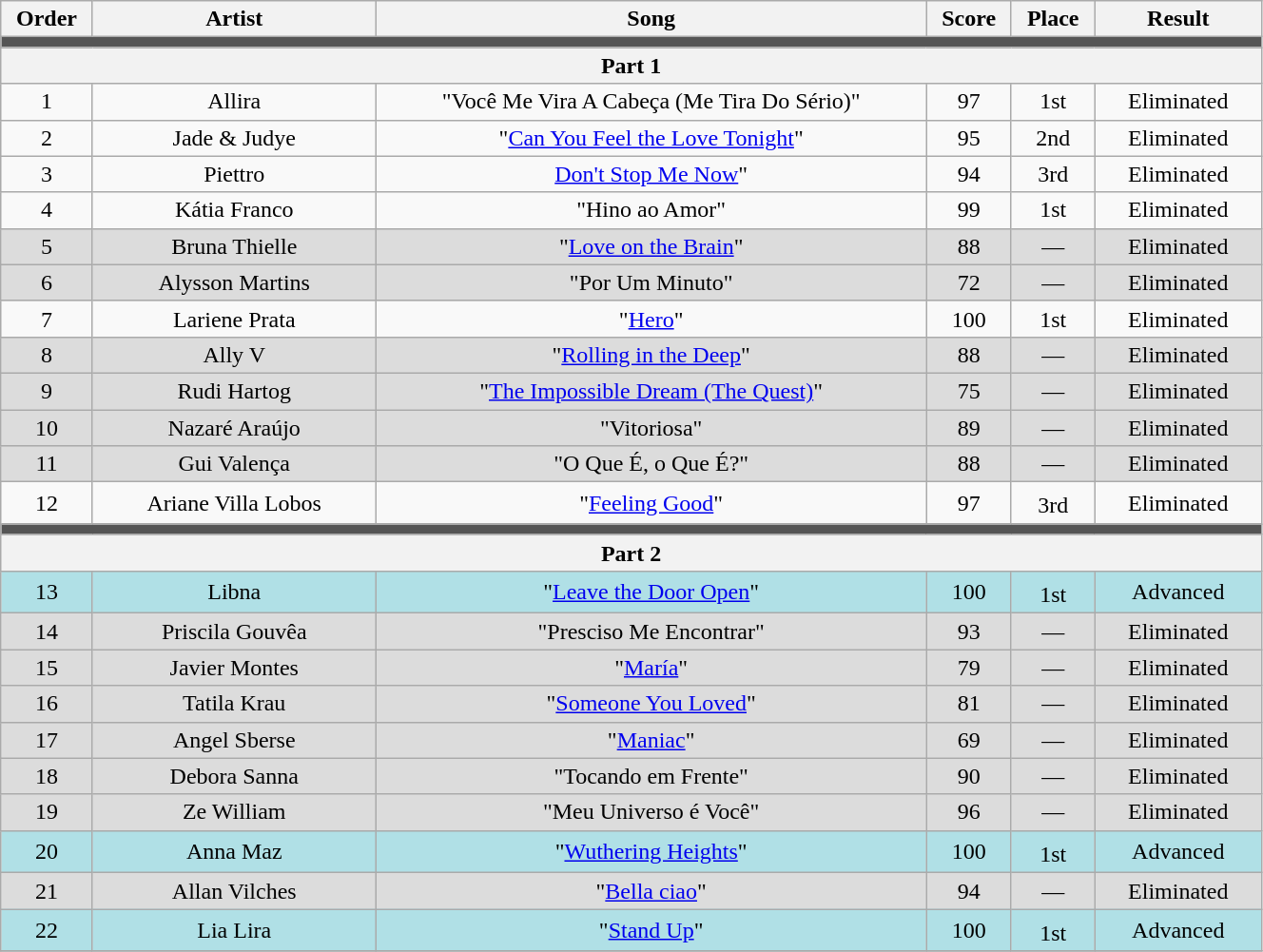<table class="wikitable" style="text-align:center; width:70%;">
<tr>
<th scope="col" width="05%">Order</th>
<th scope="col" width="17%">Artist</th>
<th scope="col" width="33%">Song</th>
<th scope="col" width="05%">Score</th>
<th scope="col" width="05%">Place</th>
<th scope="col" width="10%">Result</th>
</tr>
<tr>
<td colspan=6 bgcolor=555555></td>
</tr>
<tr>
<th colspan=6>Part 1</th>
</tr>
<tr>
<td>1</td>
<td>Allira</td>
<td>"Você Me Vira A Cabeça (Me Tira Do Sério)"</td>
<td>97</td>
<td>1st</td>
<td>Eliminated</td>
</tr>
<tr>
<td>2</td>
<td>Jade & Judye</td>
<td>"<a href='#'>Can You Feel the Love Tonight</a>"</td>
<td>95</td>
<td>2nd</td>
<td>Eliminated</td>
</tr>
<tr>
<td>3</td>
<td>Piettro</td>
<td><a href='#'>Don't Stop Me Now</a>"</td>
<td>94</td>
<td>3rd</td>
<td>Eliminated</td>
</tr>
<tr>
<td>4</td>
<td>Kátia Franco</td>
<td>"Hino ao Amor"</td>
<td>99</td>
<td>1st</td>
<td>Eliminated</td>
</tr>
<tr bgcolor=DCDCDC>
<td>5</td>
<td>Bruna Thielle</td>
<td>"<a href='#'>Love on the Brain</a>"</td>
<td>88</td>
<td>—</td>
<td>Eliminated</td>
</tr>
<tr bgcolor=DCDCDC>
<td>6</td>
<td>Alysson Martins</td>
<td>"Por Um Minuto"</td>
<td>72</td>
<td>—</td>
<td>Eliminated</td>
</tr>
<tr>
<td>7</td>
<td>Lariene Prata</td>
<td>"<a href='#'>Hero</a>"</td>
<td>100</td>
<td>1st</td>
<td>Eliminated</td>
</tr>
<tr bgcolor=DCDCDC>
<td>8</td>
<td>Ally V</td>
<td>"<a href='#'>Rolling in the Deep</a>"</td>
<td>88</td>
<td>—</td>
<td>Eliminated</td>
</tr>
<tr bgcolor=DCDCDC>
<td>9</td>
<td>Rudi Hartog</td>
<td>"<a href='#'>The Impossible Dream (The Quest)</a>"</td>
<td>75</td>
<td>—</td>
<td>Eliminated</td>
</tr>
<tr bgcolor=DCDCDC>
<td>10</td>
<td>Nazaré Araújo</td>
<td>"Vitoriosa"</td>
<td>89</td>
<td>—</td>
<td>Eliminated</td>
</tr>
<tr bgcolor=DCDCDC>
<td>11</td>
<td>Gui Valença</td>
<td>"O Que É, o Que É?"</td>
<td>88</td>
<td>—</td>
<td>Eliminated</td>
</tr>
<tr>
<td>12</td>
<td>Ariane Villa Lobos</td>
<td>"<a href='#'>Feeling Good</a>"</td>
<td>97</td>
<td>3rd<sup></sup></td>
<td>Eliminated</td>
</tr>
<tr>
<td colspan=6 bgcolor=555555></td>
</tr>
<tr>
<th colspan=6>Part 2</th>
</tr>
<tr bgcolor=B0E0E6>
<td>13</td>
<td>Libna</td>
<td>"<a href='#'>Leave the Door Open</a>"</td>
<td>100</td>
<td>1st<sup></sup></td>
<td>Advanced</td>
</tr>
<tr bgcolor=DCDCDC>
<td>14</td>
<td>Priscila Gouvêa</td>
<td>"Presciso Me Encontrar"</td>
<td>93</td>
<td>—</td>
<td>Eliminated</td>
</tr>
<tr bgcolor=DCDCDC>
<td>15</td>
<td>Javier Montes</td>
<td>"<a href='#'>María</a>"</td>
<td>79</td>
<td>—</td>
<td>Eliminated</td>
</tr>
<tr bgcolor=DCDCDC>
<td>16</td>
<td>Tatila Krau</td>
<td>"<a href='#'>Someone You Loved</a>"</td>
<td>81</td>
<td>—</td>
<td>Eliminated</td>
</tr>
<tr bgcolor=DCDCDC>
<td>17</td>
<td>Angel Sberse</td>
<td>"<a href='#'>Maniac</a>"</td>
<td>69</td>
<td>—</td>
<td>Eliminated</td>
</tr>
<tr bgcolor=DCDCDC>
<td>18</td>
<td>Debora Sanna</td>
<td>"Tocando em Frente"</td>
<td>90</td>
<td>—</td>
<td>Eliminated</td>
</tr>
<tr bgcolor=DCDCDC>
<td>19</td>
<td>Ze William</td>
<td>"Meu Universo é Você"</td>
<td>96</td>
<td>—</td>
<td>Eliminated</td>
</tr>
<tr bgcolor=B0E0E6>
<td>20</td>
<td>Anna Maz</td>
<td>"<a href='#'>Wuthering Heights</a>"</td>
<td>100</td>
<td>1st<sup></sup></td>
<td>Advanced</td>
</tr>
<tr bgcolor=DCDCDC>
<td>21</td>
<td>Allan Vilches</td>
<td>"<a href='#'>Bella ciao</a>"</td>
<td>94</td>
<td>—</td>
<td>Eliminated</td>
</tr>
<tr bgcolor=B0E0E6>
<td>22</td>
<td>Lia Lira</td>
<td>"<a href='#'>Stand Up</a>"</td>
<td>100</td>
<td>1st<sup></sup></td>
<td>Advanced</td>
</tr>
<tr>
</tr>
</table>
